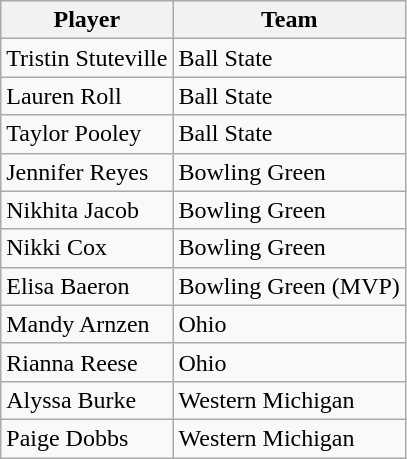<table class="wikitable">
<tr>
<th>Player</th>
<th>Team</th>
</tr>
<tr>
<td>Tristin Stuteville</td>
<td>Ball State</td>
</tr>
<tr>
<td>Lauren Roll</td>
<td>Ball State</td>
</tr>
<tr>
<td>Taylor Pooley</td>
<td>Ball State</td>
</tr>
<tr>
<td>Jennifer Reyes</td>
<td>Bowling Green</td>
</tr>
<tr>
<td>Nikhita Jacob</td>
<td>Bowling Green</td>
</tr>
<tr>
<td>Nikki Cox</td>
<td>Bowling Green</td>
</tr>
<tr>
<td>Elisa Baeron</td>
<td>Bowling Green (MVP)</td>
</tr>
<tr>
<td>Mandy Arnzen</td>
<td>Ohio</td>
</tr>
<tr>
<td>Rianna Reese</td>
<td>Ohio</td>
</tr>
<tr>
<td>Alyssa Burke</td>
<td>Western Michigan</td>
</tr>
<tr>
<td>Paige Dobbs</td>
<td>Western Michigan</td>
</tr>
</table>
